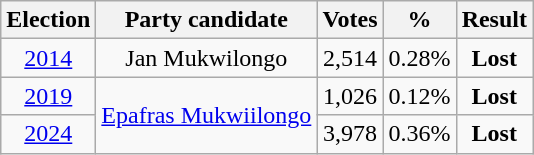<table class=wikitable style=text-align:center>
<tr>
<th>Election</th>
<th>Party candidate</th>
<th><strong>Votes</strong></th>
<th><strong>%</strong></th>
<th>Result</th>
</tr>
<tr>
<td><a href='#'>2014</a></td>
<td>Jan Mukwilongo</td>
<td>2,514</td>
<td>0.28%</td>
<td><strong>Lost</strong> </td>
</tr>
<tr>
<td><a href='#'>2019</a></td>
<td rowspan="2"><a href='#'>Epafras Mukwiilongo</a></td>
<td>1,026</td>
<td>0.12%</td>
<td><strong>Lost</strong> </td>
</tr>
<tr>
<td><a href='#'>2024</a></td>
<td>3,978</td>
<td>0.36%</td>
<td><strong>Lost</strong> </td>
</tr>
</table>
